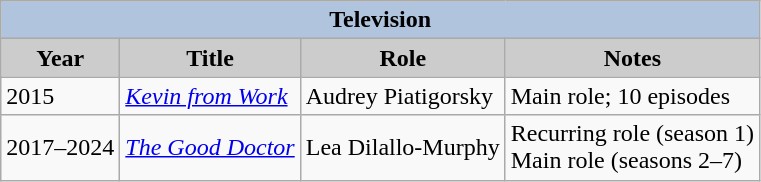<table class="wikitable">
<tr>
<th colspan=4 style="background:#B0C4DE;">Television</th>
</tr>
<tr align="center">
<th style="background: #CCCCCC;">Year</th>
<th style="background: #CCCCCC;">Title</th>
<th style="background: #CCCCCC;">Role</th>
<th style="background: #CCCCCC;">Notes</th>
</tr>
<tr>
<td>2015</td>
<td><em><a href='#'>Kevin from Work</a></em></td>
<td>Audrey Piatigorsky</td>
<td>Main role; 10 episodes</td>
</tr>
<tr>
<td>2017–2024</td>
<td><em><a href='#'>The Good Doctor</a></em></td>
<td>Lea Dilallo-Murphy</td>
<td>Recurring role (season 1)<br> Main role (seasons 2–7)</td>
</tr>
</table>
